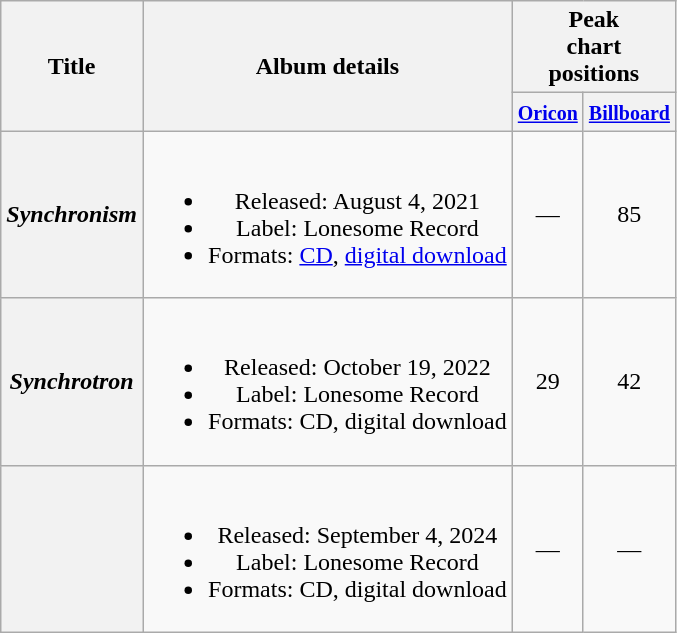<table class="wikitable plainrowheaders" style="text-align:center;">
<tr>
<th scope="col" rowspan="2">Title</th>
<th scope="col" rowspan="2">Album details</th>
<th scope="col" colspan="2">Peak<br> chart<br> positions</th>
</tr>
<tr>
<th scope="col" colspan="1"><small><a href='#'>Oricon</a></small><br></th>
<th scope="col" colspan="1"><small><a href='#'>Billboard</a></small><br></th>
</tr>
<tr>
<th scope="row"><em>Synchronism</em></th>
<td><br><ul><li>Released: August 4, 2021</li><li>Label: Lonesome Record</li><li>Formats: <a href='#'>CD</a>, <a href='#'>digital download</a></li></ul></td>
<td>—</td>
<td>85</td>
</tr>
<tr>
<th scope="row"><em>Synchrotron</em></th>
<td><br><ul><li>Released: October 19, 2022</li><li>Label: Lonesome Record</li><li>Formats: CD, digital download</li></ul></td>
<td>29</td>
<td>42</td>
</tr>
<tr>
<th scope="row"></th>
<td><br><ul><li>Released: September 4, 2024</li><li>Label: Lonesome Record</li><li>Formats: CD, digital download</li></ul></td>
<td>—</td>
<td>—</td>
</tr>
</table>
